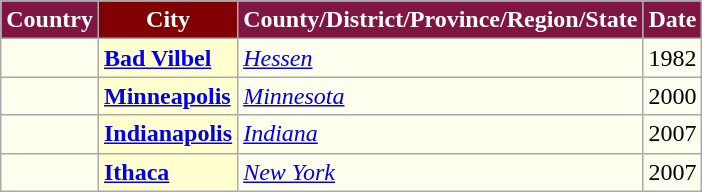<table class="wikitable">
<tr>
<th style="color: white; background:#811541">Country</th>
<th style="color: white; background:#810001">City</th>
<th style="color: white; background:#811541">County/District/Province/Region/State</th>
<th style="color: white; background:#811541">Date</th>
</tr>
<tr>
<td style="background:#ffffef;"></td>
<td style="background:#ffffcf;"><strong><a href='#'>Bad Vilbel</a></strong></td>
<td style="background:#ffffef;"><em><a href='#'>Hessen</a></em></td>
<td style="background:#ffffef;">1982</td>
</tr>
<tr>
<td style="background:#ffffef;"></td>
<td style="background:#ffffcf;"><strong><a href='#'>Minneapolis</a></strong></td>
<td style="background:#ffffef;"><em><a href='#'>Minnesota</a></em></td>
<td style="background:#ffffef;">2000</td>
</tr>
<tr>
<td style="background:#ffffef;"></td>
<td style="background:#ffffcf;"><strong><a href='#'>Indianapolis</a></strong></td>
<td style="background:#ffffef;"><em><a href='#'>Indiana</a></em></td>
<td style="background:#ffffef;">2007</td>
</tr>
<tr>
<td style="background:#ffffef;"></td>
<td style="background:#ffffcf;"><strong><a href='#'>Ithaca</a></strong></td>
<td style="background:#ffffef;"><em><a href='#'>New York</a></em></td>
<td style="background:#ffffef;">2007</td>
</tr>
</table>
